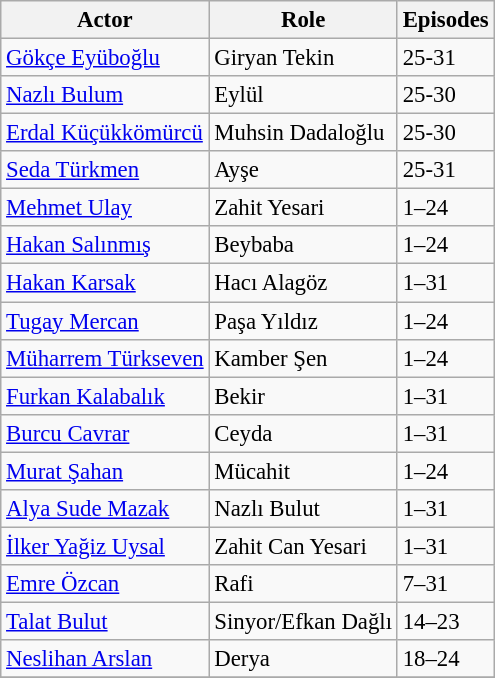<table class="wikitable" style="font-size: 95%;">
<tr>
<th>Actor</th>
<th>Role</th>
<th>Episodes</th>
</tr>
<tr>
<td><a href='#'>Gökçe Eyüboğlu</a></td>
<td>Giryan Tekin</td>
<td>25-31</td>
</tr>
<tr>
<td><a href='#'>Nazlı Bulum</a></td>
<td>Eylül</td>
<td>25-30</td>
</tr>
<tr>
<td><a href='#'>Erdal Küçükkömürcü</a></td>
<td>Muhsin Dadaloğlu</td>
<td>25-30</td>
</tr>
<tr>
<td><a href='#'>Seda Türkmen</a></td>
<td>Ayşе</td>
<td>25-31</td>
</tr>
<tr>
<td><a href='#'>Mehmet Ulay</a></td>
<td>Zahit Yesari</td>
<td>1–24</td>
</tr>
<tr>
<td><a href='#'>Hakan Salınmış</a></td>
<td>Beybaba</td>
<td>1–24</td>
</tr>
<tr>
<td><a href='#'>Hakan Karsak</a></td>
<td>Hacı Alagöz</td>
<td>1–31</td>
</tr>
<tr>
<td><a href='#'>Tugay Mercan</a></td>
<td>Paşa Yıldız</td>
<td>1–24</td>
</tr>
<tr>
<td><a href='#'>Müharrem Türkseven</a></td>
<td>Kamber Şen</td>
<td>1–24</td>
</tr>
<tr>
<td><a href='#'>Furkan Kalabalık</a></td>
<td>Bekir</td>
<td>1–31</td>
</tr>
<tr>
<td><a href='#'>Burcu Cavrar</a></td>
<td>Ceyda</td>
<td>1–31</td>
</tr>
<tr>
<td><a href='#'>Murat Şahan</a></td>
<td>Mücahit</td>
<td>1–24</td>
</tr>
<tr>
<td><a href='#'>Alya Sude Mazak</a></td>
<td>Nazlı Bulut</td>
<td>1–31</td>
</tr>
<tr>
<td><a href='#'>İlker Yağiz Uysal</a></td>
<td>Zahit Can Yesari</td>
<td>1–31</td>
</tr>
<tr>
<td><a href='#'>Emre Özcan</a></td>
<td>Rafi</td>
<td>7–31</td>
</tr>
<tr>
<td><a href='#'>Talat Bulut</a></td>
<td>Sinyor/Efkan Dağlı</td>
<td>14–23</td>
</tr>
<tr>
<td><a href='#'>Neslihan Arslan</a></td>
<td>Derya</td>
<td>18–24</td>
</tr>
<tr>
</tr>
</table>
